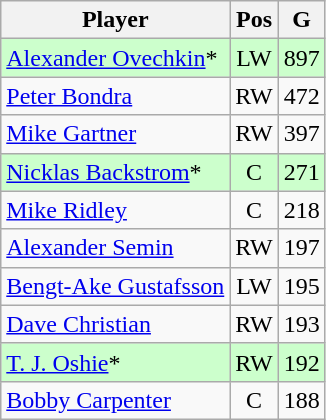<table class="wikitable" style="text-align:center;">
<tr>
<th>Player</th>
<th>Pos</th>
<th>G</th>
</tr>
<tr style="background:#cfc;">
<td style="text-align:left;"><a href='#'>Alexander Ovechkin</a>*</td>
<td>LW</td>
<td>897</td>
</tr>
<tr>
<td style="text-align:left;"><a href='#'>Peter Bondra</a></td>
<td>RW</td>
<td>472</td>
</tr>
<tr>
<td style="text-align:left;"><a href='#'>Mike Gartner</a></td>
<td>RW</td>
<td>397</td>
</tr>
<tr style="background:#cfc;">
<td style="text-align:left;"><a href='#'>Nicklas Backstrom</a>*</td>
<td>C</td>
<td>271</td>
</tr>
<tr>
<td style="text-align:left;"><a href='#'>Mike Ridley</a></td>
<td>C</td>
<td>218</td>
</tr>
<tr>
<td style="text-align:left;"><a href='#'>Alexander Semin</a></td>
<td>RW</td>
<td>197</td>
</tr>
<tr>
<td style="text-align:left;"><a href='#'>Bengt-Ake Gustafsson</a></td>
<td>LW</td>
<td>195</td>
</tr>
<tr>
<td style="text-align:left;"><a href='#'>Dave Christian</a></td>
<td>RW</td>
<td>193</td>
</tr>
<tr style="background:#cfc;">
<td style="text-align:left;"><a href='#'>T. J. Oshie</a>*</td>
<td>RW</td>
<td>192</td>
</tr>
<tr>
<td style="text-align:left;"><a href='#'>Bobby Carpenter</a></td>
<td>C</td>
<td>188</td>
</tr>
</table>
